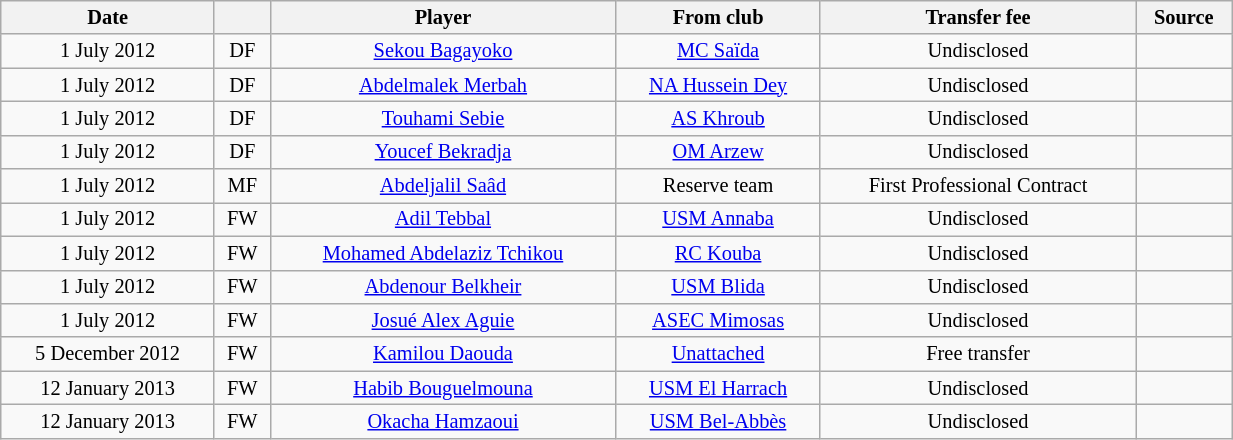<table class="wikitable sortable" style="width:65%; text-align:center; font-size:85%; text-align:centre;">
<tr>
<th>Date</th>
<th></th>
<th>Player</th>
<th>From club</th>
<th>Transfer fee</th>
<th>Source</th>
</tr>
<tr>
<td>1 July 2012</td>
<td>DF</td>
<td> <a href='#'>Sekou Bagayoko</a></td>
<td><a href='#'>MC Saïda</a></td>
<td>Undisclosed</td>
<td></td>
</tr>
<tr>
<td>1 July 2012</td>
<td>DF</td>
<td> <a href='#'>Abdelmalek Merbah</a></td>
<td><a href='#'>NA Hussein Dey</a></td>
<td>Undisclosed</td>
<td></td>
</tr>
<tr>
<td>1 July 2012</td>
<td>DF</td>
<td> <a href='#'>Touhami Sebie</a></td>
<td><a href='#'>AS Khroub</a></td>
<td>Undisclosed</td>
<td></td>
</tr>
<tr>
<td>1 July 2012</td>
<td>DF</td>
<td> <a href='#'>Youcef Bekradja</a></td>
<td><a href='#'>OM Arzew</a></td>
<td>Undisclosed</td>
<td></td>
</tr>
<tr>
<td>1 July 2012</td>
<td>MF</td>
<td> <a href='#'>Abdeljalil Saâd</a></td>
<td>Reserve team</td>
<td>First Professional Contract</td>
<td></td>
</tr>
<tr>
<td>1 July 2012</td>
<td>FW</td>
<td> <a href='#'>Adil Tebbal</a></td>
<td><a href='#'>USM Annaba</a></td>
<td>Undisclosed</td>
<td></td>
</tr>
<tr>
<td>1 July 2012</td>
<td>FW</td>
<td> <a href='#'>Mohamed Abdelaziz Tchikou</a></td>
<td><a href='#'>RC Kouba</a></td>
<td>Undisclosed</td>
<td></td>
</tr>
<tr>
<td>1 July 2012</td>
<td>FW</td>
<td> <a href='#'>Abdenour Belkheir</a></td>
<td><a href='#'>USM Blida</a></td>
<td>Undisclosed</td>
<td></td>
</tr>
<tr>
<td>1 July 2012</td>
<td>FW</td>
<td> <a href='#'>Josué Alex Aguie</a></td>
<td> <a href='#'>ASEC Mimosas</a></td>
<td>Undisclosed</td>
<td></td>
</tr>
<tr>
<td>5 December 2012</td>
<td>FW</td>
<td> <a href='#'>Kamilou Daouda</a></td>
<td><a href='#'>Unattached</a></td>
<td>Free transfer</td>
<td></td>
</tr>
<tr>
<td>12 January 2013</td>
<td>FW</td>
<td> <a href='#'>Habib Bouguelmouna</a></td>
<td><a href='#'>USM El Harrach</a></td>
<td>Undisclosed</td>
<td></td>
</tr>
<tr>
<td>12 January 2013</td>
<td>FW</td>
<td> <a href='#'>Okacha Hamzaoui</a></td>
<td><a href='#'>USM Bel-Abbès</a></td>
<td>Undisclosed</td>
<td></td>
</tr>
</table>
